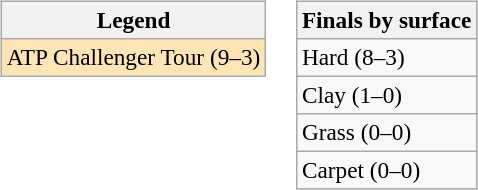<table>
<tr valign=top>
<td><br><table class=wikitable style=font-size:97%>
<tr>
<th>Legend</th>
</tr>
<tr bgcolor=moccasin>
<td>ATP Challenger Tour (9–3)</td>
</tr>
</table>
</td>
<td><br><table class=wikitable style=font-size:97%>
<tr>
<th>Finals by surface</th>
</tr>
<tr>
<td>Hard (8–3)</td>
</tr>
<tr>
<td>Clay (1–0)</td>
</tr>
<tr>
<td>Grass (0–0)</td>
</tr>
<tr>
<td>Carpet (0–0)</td>
</tr>
</table>
</td>
</tr>
</table>
